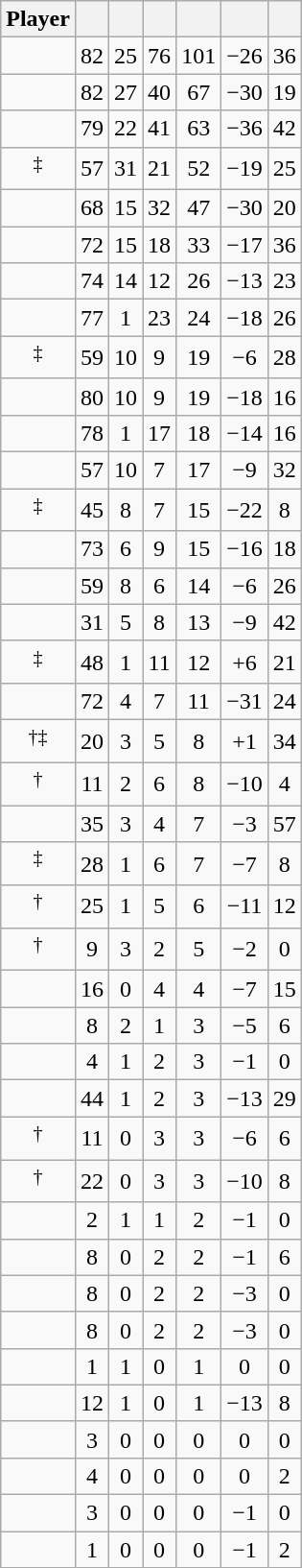<table class="wikitable sortable" style="text-align:center;">
<tr>
<th>Player</th>
<th></th>
<th></th>
<th></th>
<th></th>
<th data-sort-type="number"></th>
<th></th>
</tr>
<tr>
<td></td>
<td>82</td>
<td>25</td>
<td>76</td>
<td>101</td>
<td>−26</td>
<td>36</td>
</tr>
<tr>
<td></td>
<td>82</td>
<td>27</td>
<td>40</td>
<td>67</td>
<td>−30</td>
<td>19</td>
</tr>
<tr>
<td></td>
<td>79</td>
<td>22</td>
<td>41</td>
<td>63</td>
<td>−36</td>
<td>42</td>
</tr>
<tr>
<td><sup>‡</sup></td>
<td>57</td>
<td>31</td>
<td>21</td>
<td>52</td>
<td>−19</td>
<td>25</td>
</tr>
<tr>
<td></td>
<td>68</td>
<td>15</td>
<td>32</td>
<td>47</td>
<td>−30</td>
<td>20</td>
</tr>
<tr>
<td></td>
<td>72</td>
<td>15</td>
<td>18</td>
<td>33</td>
<td>−17</td>
<td>36</td>
</tr>
<tr>
<td></td>
<td>74</td>
<td>14</td>
<td>12</td>
<td>26</td>
<td>−13</td>
<td>23</td>
</tr>
<tr>
<td></td>
<td>77</td>
<td>1</td>
<td>23</td>
<td>24</td>
<td>−18</td>
<td>26</td>
</tr>
<tr>
<td><sup>‡</sup></td>
<td>59</td>
<td>10</td>
<td>9</td>
<td>19</td>
<td>−6</td>
<td>28</td>
</tr>
<tr>
<td></td>
<td>80</td>
<td>10</td>
<td>9</td>
<td>19</td>
<td>−18</td>
<td>16</td>
</tr>
<tr>
<td></td>
<td>78</td>
<td>1</td>
<td>17</td>
<td>18</td>
<td>−14</td>
<td>16</td>
</tr>
<tr>
<td></td>
<td>57</td>
<td>10</td>
<td>7</td>
<td>17</td>
<td>−9</td>
<td>32</td>
</tr>
<tr>
<td><sup>‡</sup></td>
<td>45</td>
<td>8</td>
<td>7</td>
<td>15</td>
<td>−22</td>
<td>8</td>
</tr>
<tr>
<td></td>
<td>73</td>
<td>6</td>
<td>9</td>
<td>15</td>
<td>−16</td>
<td>18</td>
</tr>
<tr>
<td></td>
<td>59</td>
<td>8</td>
<td>6</td>
<td>14</td>
<td>−6</td>
<td>26</td>
</tr>
<tr>
<td></td>
<td>31</td>
<td>5</td>
<td>8</td>
<td>13</td>
<td>−9</td>
<td>42</td>
</tr>
<tr>
<td><sup>‡</sup></td>
<td>48</td>
<td>1</td>
<td>11</td>
<td>12</td>
<td>+6</td>
<td>21</td>
</tr>
<tr>
<td></td>
<td>72</td>
<td>4</td>
<td>7</td>
<td>11</td>
<td>−31</td>
<td>24</td>
</tr>
<tr>
<td><sup>†‡</sup></td>
<td>20</td>
<td>3</td>
<td>5</td>
<td>8</td>
<td>+1</td>
<td>34</td>
</tr>
<tr>
<td><sup>†</sup></td>
<td>11</td>
<td>2</td>
<td>6</td>
<td>8</td>
<td>−10</td>
<td>4</td>
</tr>
<tr>
<td></td>
<td>35</td>
<td>3</td>
<td>4</td>
<td>7</td>
<td>−3</td>
<td>57</td>
</tr>
<tr>
<td><sup>‡</sup></td>
<td>28</td>
<td>1</td>
<td>6</td>
<td>7</td>
<td>−7</td>
<td>8</td>
</tr>
<tr>
<td><sup>†</sup></td>
<td>25</td>
<td>1</td>
<td>5</td>
<td>6</td>
<td>−11</td>
<td>12</td>
</tr>
<tr>
<td><sup>†</sup></td>
<td>9</td>
<td>3</td>
<td>2</td>
<td>5</td>
<td>−2</td>
<td>0</td>
</tr>
<tr>
<td></td>
<td>16</td>
<td>0</td>
<td>4</td>
<td>4</td>
<td>−7</td>
<td>15</td>
</tr>
<tr>
<td></td>
<td>8</td>
<td>2</td>
<td>1</td>
<td>3</td>
<td>−5</td>
<td>6</td>
</tr>
<tr>
<td></td>
<td>4</td>
<td>1</td>
<td>2</td>
<td>3</td>
<td>−1</td>
<td>0</td>
</tr>
<tr>
<td></td>
<td>44</td>
<td>1</td>
<td>2</td>
<td>3</td>
<td>−13</td>
<td>29</td>
</tr>
<tr>
<td><sup>†</sup></td>
<td>11</td>
<td>0</td>
<td>3</td>
<td>3</td>
<td>−6</td>
<td>6</td>
</tr>
<tr>
<td><sup>†</sup></td>
<td>22</td>
<td>0</td>
<td>3</td>
<td>3</td>
<td>−10</td>
<td>8</td>
</tr>
<tr>
<td></td>
<td>2</td>
<td>1</td>
<td>1</td>
<td>2</td>
<td>−1</td>
<td>0</td>
</tr>
<tr>
<td></td>
<td>8</td>
<td>0</td>
<td>2</td>
<td>2</td>
<td>−1</td>
<td>6</td>
</tr>
<tr>
<td></td>
<td>8</td>
<td>0</td>
<td>2</td>
<td>2</td>
<td>−3</td>
<td>0</td>
</tr>
<tr>
<td></td>
<td>8</td>
<td>0</td>
<td>2</td>
<td>2</td>
<td>−3</td>
<td>0</td>
</tr>
<tr>
<td></td>
<td>1</td>
<td>1</td>
<td>0</td>
<td>1</td>
<td>0</td>
<td>0</td>
</tr>
<tr>
<td></td>
<td>12</td>
<td>1</td>
<td>0</td>
<td>1</td>
<td>−13</td>
<td>8</td>
</tr>
<tr>
<td></td>
<td>3</td>
<td>0</td>
<td>0</td>
<td>0</td>
<td>0</td>
<td>0</td>
</tr>
<tr>
<td></td>
<td>4</td>
<td>0</td>
<td>0</td>
<td>0</td>
<td>0</td>
<td>2</td>
</tr>
<tr>
<td></td>
<td>3</td>
<td>0</td>
<td>0</td>
<td>0</td>
<td>−1</td>
<td>0</td>
</tr>
<tr>
<td></td>
<td>1</td>
<td>0</td>
<td>0</td>
<td>0</td>
<td>−1</td>
<td>2</td>
</tr>
</table>
